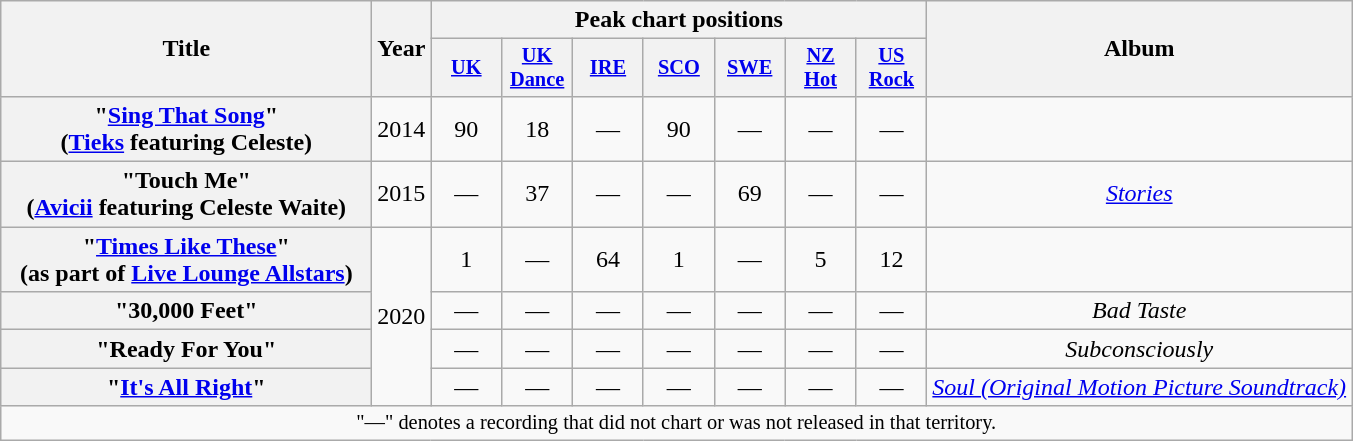<table class="wikitable plainrowheaders" style="text-align:center;">
<tr>
<th scope="col" rowspan="2" style="width:15em;">Title</th>
<th scope="col" rowspan="2" style="width:1em;">Year</th>
<th colspan="7" scope="col">Peak chart positions</th>
<th scope="col" rowspan="2">Album</th>
</tr>
<tr>
<th scope="col" style="width:3em;font-size:85%;"><a href='#'>UK</a><br></th>
<th scope="col" style="width:3em;font-size:85%;"><a href='#'>UK<br>Dance</a><br></th>
<th scope="col" style="width:3em;font-size:85%;"><a href='#'>IRE</a><br></th>
<th scope="col" style="width:3em;font-size:85%;"><a href='#'>SCO</a><br></th>
<th scope="col" style="width:3em;font-size:85%;"><a href='#'>SWE</a><br></th>
<th scope="col" style="width:3em;font-size:85%;"><a href='#'>NZ<br>Hot</a><br></th>
<th scope="col" style="width:3em;font-size:85%;"><a href='#'>US<br>Rock</a><br></th>
</tr>
<tr>
<th scope="row">"<a href='#'>Sing That Song</a>"<br><span>(<a href='#'>Tieks</a> featuring Celeste)</span></th>
<td>2014</td>
<td>90</td>
<td>18</td>
<td>—</td>
<td>90</td>
<td>—</td>
<td>—</td>
<td>—</td>
<td></td>
</tr>
<tr>
<th scope="row">"Touch Me"<br><span>(<a href='#'>Avicii</a> featuring Celeste Waite)</span></th>
<td>2015</td>
<td>—</td>
<td>37</td>
<td>—</td>
<td>—</td>
<td>69</td>
<td>—</td>
<td>—</td>
<td><em><a href='#'>Stories</a></em></td>
</tr>
<tr>
<th scope="row">"<a href='#'>Times Like These</a>"<br><span>(as part of <a href='#'>Live Lounge Allstars</a>)</span></th>
<td rowspan="4">2020</td>
<td>1</td>
<td>—</td>
<td>64</td>
<td>1</td>
<td>—</td>
<td>5</td>
<td>12</td>
<td></td>
</tr>
<tr>
<th scope="row">"30,000 Feet"<br></th>
<td>—</td>
<td>—</td>
<td>—</td>
<td>—</td>
<td>—</td>
<td>—</td>
<td>—</td>
<td><em>Bad Taste</em></td>
</tr>
<tr>
<th scope="row">"Ready For You"<br></th>
<td>—</td>
<td>—</td>
<td>—</td>
<td>—</td>
<td>—</td>
<td>—</td>
<td>—</td>
<td><em>Subconsciously</em></td>
</tr>
<tr>
<th scope="row">"<a href='#'>It's All Right</a>"<br></th>
<td>—</td>
<td>—</td>
<td>—</td>
<td>—</td>
<td>—</td>
<td>—</td>
<td>—</td>
<td><em><a href='#'>Soul (Original Motion Picture Soundtrack)</a></em></td>
</tr>
<tr>
<td colspan="13" style="font-size:85%">"—" denotes a recording that did not chart or was not released in that territory.</td>
</tr>
</table>
